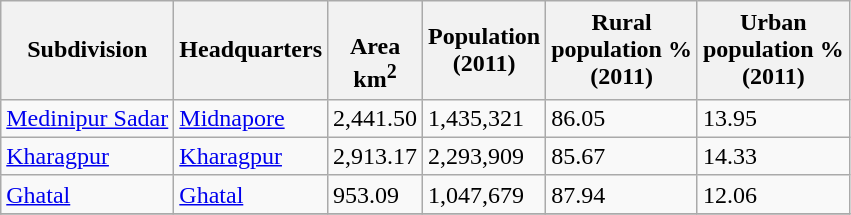<table class="wikitable sortable">
<tr>
<th>Subdivision</th>
<th>Headquarters</th>
<th><br>Area<br>km<sup>2</sup></th>
<th>Population<br>(2011)</th>
<th>Rural<br>population %<br>(2011)</th>
<th>Urban<br> population % <br>(2011)</th>
</tr>
<tr>
<td><a href='#'>Medinipur Sadar</a></td>
<td><a href='#'>Midnapore</a></td>
<td>2,441.50</td>
<td>1,435,321</td>
<td>86.05</td>
<td>13.95</td>
</tr>
<tr>
<td><a href='#'>Kharagpur</a></td>
<td><a href='#'>Kharagpur</a></td>
<td>2,913.17</td>
<td>2,293,909</td>
<td>85.67</td>
<td>14.33</td>
</tr>
<tr>
<td><a href='#'>Ghatal</a></td>
<td><a href='#'>Ghatal</a></td>
<td>953.09</td>
<td>1,047,679</td>
<td>87.94</td>
<td>12.06</td>
</tr>
<tr>
</tr>
</table>
